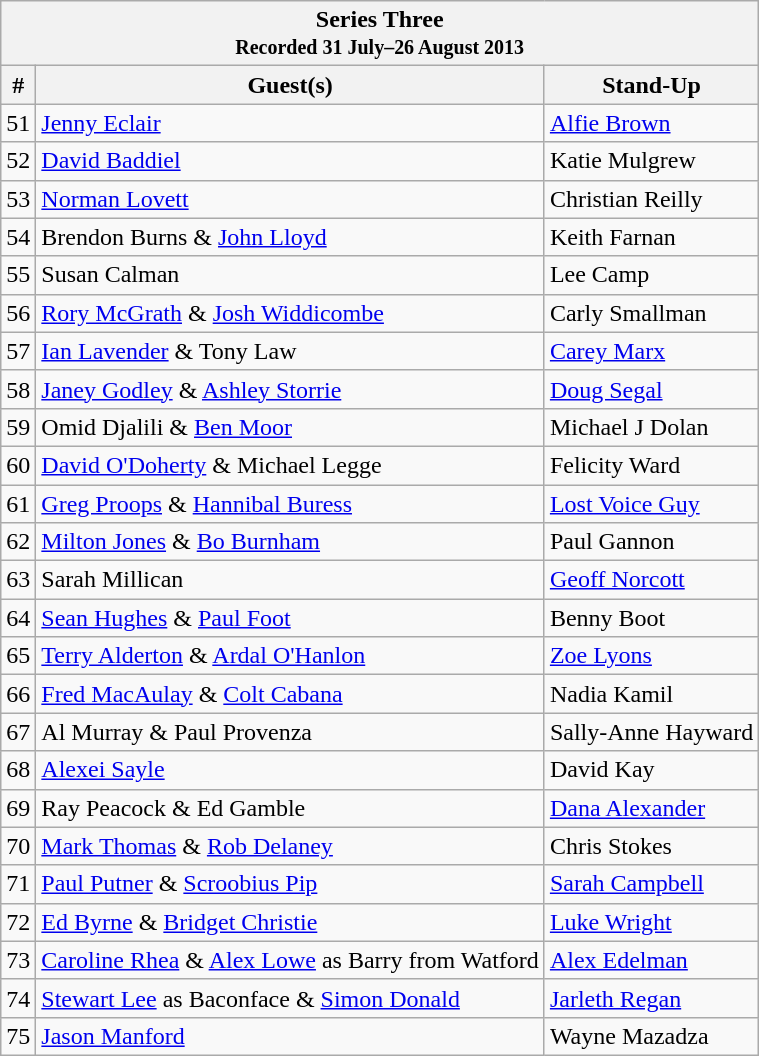<table class="wikitable">
<tr>
<th colspan="3">Series Three<br><small>Recorded 31 July–26 August 2013</small></th>
</tr>
<tr>
<th>#</th>
<th>Guest(s)</th>
<th>Stand-Up</th>
</tr>
<tr>
<td>51</td>
<td><a href='#'>Jenny Eclair</a></td>
<td><a href='#'>Alfie Brown</a></td>
</tr>
<tr>
<td>52</td>
<td><a href='#'>David Baddiel</a></td>
<td>Katie Mulgrew</td>
</tr>
<tr>
<td>53</td>
<td><a href='#'>Norman Lovett</a></td>
<td>Christian Reilly</td>
</tr>
<tr>
<td>54</td>
<td>Brendon Burns & <a href='#'>John Lloyd</a></td>
<td>Keith Farnan</td>
</tr>
<tr>
<td>55</td>
<td>Susan Calman</td>
<td>Lee Camp</td>
</tr>
<tr>
<td>56</td>
<td><a href='#'>Rory McGrath</a> & <a href='#'>Josh Widdicombe</a></td>
<td>Carly Smallman</td>
</tr>
<tr>
<td>57</td>
<td><a href='#'>Ian Lavender</a> & Tony Law</td>
<td><a href='#'>Carey Marx</a></td>
</tr>
<tr>
<td>58</td>
<td><a href='#'>Janey Godley</a> & <a href='#'>Ashley Storrie</a></td>
<td><a href='#'>Doug Segal</a></td>
</tr>
<tr>
<td>59</td>
<td>Omid Djalili & <a href='#'>Ben Moor</a></td>
<td>Michael J Dolan</td>
</tr>
<tr>
<td>60</td>
<td><a href='#'>David O'Doherty</a> & Michael Legge</td>
<td>Felicity Ward</td>
</tr>
<tr>
<td>61</td>
<td><a href='#'>Greg Proops</a> & <a href='#'>Hannibal Buress</a></td>
<td><a href='#'>Lost Voice Guy</a></td>
</tr>
<tr>
<td>62</td>
<td><a href='#'>Milton Jones</a> & <a href='#'>Bo Burnham</a></td>
<td>Paul Gannon</td>
</tr>
<tr>
<td>63</td>
<td>Sarah Millican</td>
<td><a href='#'>Geoff Norcott</a></td>
</tr>
<tr>
<td>64</td>
<td><a href='#'>Sean Hughes</a> & <a href='#'>Paul Foot</a></td>
<td>Benny Boot</td>
</tr>
<tr>
<td>65</td>
<td><a href='#'>Terry Alderton</a> & <a href='#'>Ardal O'Hanlon</a></td>
<td><a href='#'>Zoe Lyons</a></td>
</tr>
<tr>
<td>66</td>
<td><a href='#'>Fred MacAulay</a> & <a href='#'>Colt Cabana</a></td>
<td>Nadia Kamil</td>
</tr>
<tr>
<td>67</td>
<td>Al Murray & Paul Provenza</td>
<td>Sally-Anne Hayward</td>
</tr>
<tr>
<td>68</td>
<td><a href='#'>Alexei Sayle</a></td>
<td>David Kay</td>
</tr>
<tr>
<td>69</td>
<td>Ray Peacock & Ed Gamble</td>
<td><a href='#'>Dana Alexander</a></td>
</tr>
<tr>
<td>70</td>
<td><a href='#'>Mark Thomas</a> & <a href='#'>Rob Delaney</a></td>
<td>Chris Stokes</td>
</tr>
<tr>
<td>71</td>
<td><a href='#'>Paul Putner</a> & <a href='#'>Scroobius Pip</a></td>
<td><a href='#'>Sarah Campbell</a></td>
</tr>
<tr>
<td>72</td>
<td><a href='#'>Ed Byrne</a> & <a href='#'>Bridget Christie</a></td>
<td><a href='#'>Luke Wright</a></td>
</tr>
<tr>
<td>73</td>
<td><a href='#'>Caroline Rhea</a> & <a href='#'>Alex Lowe</a> as Barry from Watford</td>
<td><a href='#'>Alex Edelman</a></td>
</tr>
<tr>
<td>74</td>
<td><a href='#'>Stewart Lee</a> as Baconface & <a href='#'>Simon Donald</a></td>
<td><a href='#'>Jarleth Regan</a></td>
</tr>
<tr>
<td>75</td>
<td><a href='#'>Jason Manford</a></td>
<td>Wayne Mazadza</td>
</tr>
</table>
